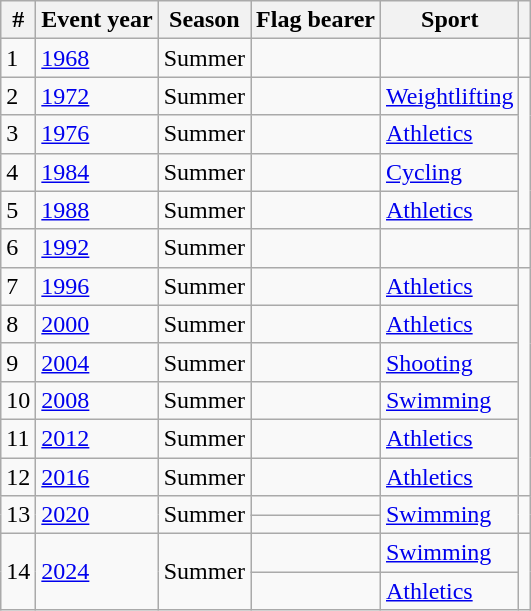<table class="wikitable sortable">
<tr>
<th>#</th>
<th>Event year</th>
<th>Season</th>
<th>Flag bearer</th>
<th>Sport</th>
<th></th>
</tr>
<tr>
<td>1</td>
<td><a href='#'>1968</a></td>
<td>Summer</td>
<td></td>
<td></td>
<td></td>
</tr>
<tr>
<td>2</td>
<td><a href='#'>1972</a></td>
<td>Summer</td>
<td></td>
<td><a href='#'>Weightlifting</a></td>
<td rowspan=4></td>
</tr>
<tr>
<td>3</td>
<td><a href='#'>1976</a></td>
<td>Summer</td>
<td></td>
<td><a href='#'>Athletics</a></td>
</tr>
<tr>
<td>4</td>
<td><a href='#'>1984</a></td>
<td>Summer</td>
<td></td>
<td><a href='#'>Cycling</a></td>
</tr>
<tr>
<td>5</td>
<td><a href='#'>1988</a></td>
<td>Summer</td>
<td></td>
<td><a href='#'>Athletics</a></td>
</tr>
<tr>
<td>6</td>
<td><a href='#'>1992</a></td>
<td>Summer</td>
<td></td>
<td></td>
<td></td>
</tr>
<tr>
<td>7</td>
<td><a href='#'>1996</a></td>
<td>Summer</td>
<td></td>
<td><a href='#'>Athletics</a></td>
<td rowspan=6></td>
</tr>
<tr>
<td>8</td>
<td><a href='#'>2000</a></td>
<td>Summer</td>
<td></td>
<td><a href='#'>Athletics</a></td>
</tr>
<tr>
<td>9</td>
<td><a href='#'>2004</a></td>
<td>Summer</td>
<td></td>
<td><a href='#'>Shooting</a></td>
</tr>
<tr>
<td>10</td>
<td><a href='#'>2008</a></td>
<td>Summer</td>
<td></td>
<td><a href='#'>Swimming</a></td>
</tr>
<tr>
<td>11</td>
<td><a href='#'>2012</a></td>
<td>Summer</td>
<td></td>
<td><a href='#'>Athletics</a></td>
</tr>
<tr>
<td>12</td>
<td><a href='#'>2016</a></td>
<td>Summer</td>
<td></td>
<td><a href='#'>Athletics</a></td>
</tr>
<tr>
<td rowspan=2>13</td>
<td rowspan=2><a href='#'>2020</a></td>
<td rowspan=2>Summer</td>
<td></td>
<td rowspan=2><a href='#'>Swimming</a></td>
<td rowspan=2></td>
</tr>
<tr>
<td></td>
</tr>
<tr>
<td rowspan=2>14</td>
<td rowspan=2><a href='#'>2024</a></td>
<td rowspan=2>Summer</td>
<td></td>
<td><a href='#'>Swimming</a></td>
<td rowspan=2></td>
</tr>
<tr>
<td></td>
<td><a href='#'>Athletics</a></td>
</tr>
</table>
